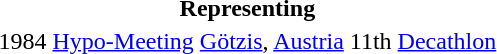<table>
<tr>
<th colspan="5">Representing </th>
</tr>
<tr>
<td>1984</td>
<td><a href='#'>Hypo-Meeting</a></td>
<td><a href='#'>Götzis</a>, <a href='#'>Austria</a></td>
<td>11th</td>
<td><a href='#'>Decathlon</a></td>
</tr>
</table>
